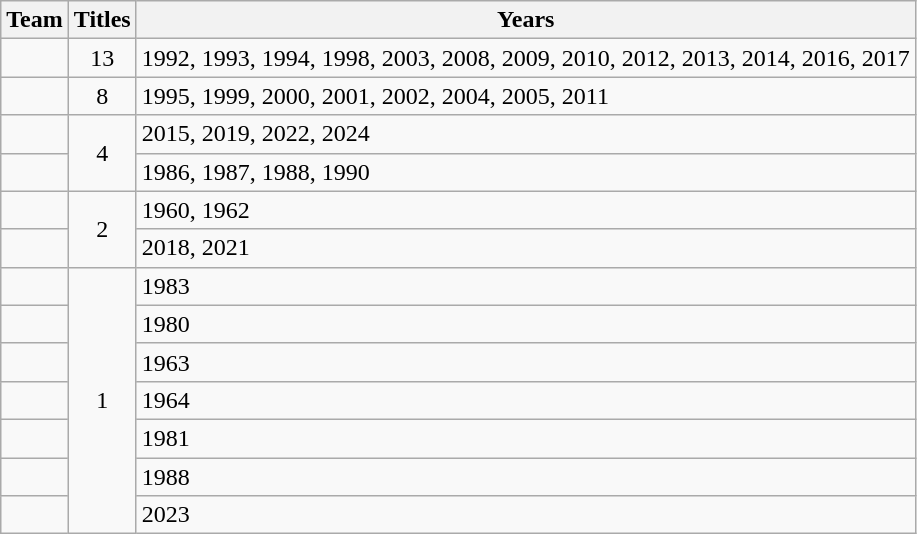<table class="wikitable sortable" style="text-align:center">
<tr>
<th>Team</th>
<th>Titles</th>
<th>Years</th>
</tr>
<tr>
<td style=><strong></strong></td>
<td>13</td>
<td align=left>1992, 1993, 1994, 1998, 2003, 2008, 2009, 2010, 2012, 2013, 2014, 2016, 2017</td>
</tr>
<tr>
<td style=><strong></strong></td>
<td>8</td>
<td align=left>1995, 1999, 2000, 2001, 2002, 2004, 2005, 2011</td>
</tr>
<tr>
<td style=><strong></strong></td>
<td rowspan=2>4</td>
<td align=left>2015, 2019, 2022, 2024</td>
</tr>
<tr>
<td style=><strong></strong></td>
<td align=left>1986, 1987, 1988, 1990</td>
</tr>
<tr>
<td style=><strong></strong></td>
<td rowspan=2>2</td>
<td align=left>1960, 1962</td>
</tr>
<tr>
<td style=><strong></strong></td>
<td align=left>2018, 2021</td>
</tr>
<tr>
<td style=><strong></strong></td>
<td rowspan="7">1</td>
<td align="left">1983</td>
</tr>
<tr>
<td style=><strong></strong></td>
<td align=left>1980</td>
</tr>
<tr>
<td style=><strong></strong></td>
<td align=left>1963</td>
</tr>
<tr>
<td style=><strong></strong></td>
<td align=left>1964</td>
</tr>
<tr>
<td style=><strong></strong></td>
<td align=left>1981</td>
</tr>
<tr>
<td style=><strong></strong></td>
<td align=left>1988</td>
</tr>
<tr>
<td style=><strong></strong></td>
<td align=left>2023</td>
</tr>
</table>
